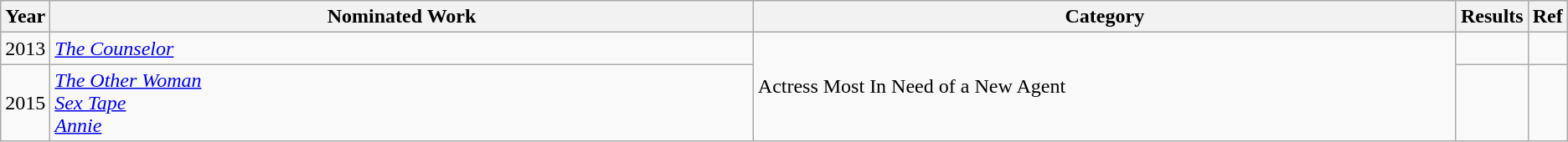<table class="wikitable">
<tr>
<th scope="col" style="width:1em;">Year</th>
<th scope="col" style="width:35em;">Nominated Work</th>
<th scope="col" style="width:35em;">Category</th>
<th scope="col" style="width:1em;">Results</th>
<th scope="col" style="width:1em;">Ref</th>
</tr>
<tr>
<td>2013</td>
<td><em><a href='#'>The Counselor</a></em></td>
<td rowspan="2">Actress Most In Need of a New Agent</td>
<td></td>
<td></td>
</tr>
<tr>
<td>2015</td>
<td><em><a href='#'>The Other Woman</a></em><br><em><a href='#'>Sex Tape</a></em><br><em><a href='#'>Annie</a></em></td>
<td></td>
<td></td>
</tr>
</table>
